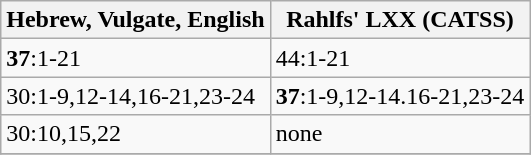<table class=wikitable>
<tr>
<th>Hebrew, Vulgate, English</th>
<th>Rahlfs' LXX (CATSS)</th>
</tr>
<tr>
<td><strong>37</strong>:1-21</td>
<td>44:1-21</td>
</tr>
<tr>
<td>30:1-9,12-14,16-21,23-24</td>
<td><strong>37</strong>:1-9,12-14.16-21,23-24</td>
</tr>
<tr>
<td>30:10,15,22</td>
<td>none</td>
</tr>
<tr>
</tr>
</table>
